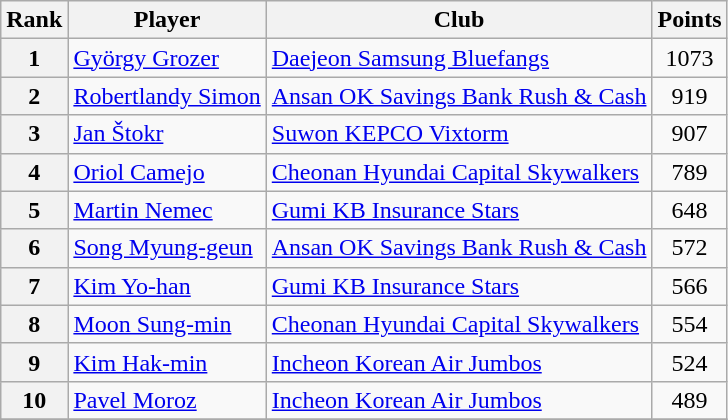<table class=wikitable>
<tr>
<th>Rank</th>
<th>Player</th>
<th>Club</th>
<th>Points</th>
</tr>
<tr>
<th>1</th>
<td> <a href='#'>György Grozer</a></td>
<td><a href='#'>Daejeon Samsung Bluefangs</a></td>
<td align=center>1073</td>
</tr>
<tr>
<th>2</th>
<td> <a href='#'>Robertlandy Simon</a></td>
<td><a href='#'>Ansan OK Savings Bank Rush & Cash</a></td>
<td align=center>919</td>
</tr>
<tr>
<th>3</th>
<td> <a href='#'>Jan Štokr</a></td>
<td><a href='#'>Suwon KEPCO Vixtorm</a></td>
<td align=center>907</td>
</tr>
<tr>
<th>4</th>
<td> <a href='#'>Oriol Camejo</a></td>
<td><a href='#'>Cheonan Hyundai Capital Skywalkers</a></td>
<td align=center>789</td>
</tr>
<tr>
<th>5</th>
<td> <a href='#'>Martin Nemec</a></td>
<td><a href='#'>Gumi KB Insurance Stars</a></td>
<td align=center>648</td>
</tr>
<tr>
<th>6</th>
<td> <a href='#'>Song Myung-geun</a></td>
<td><a href='#'>Ansan OK Savings Bank Rush & Cash</a></td>
<td align=center>572</td>
</tr>
<tr>
<th>7</th>
<td> <a href='#'>Kim Yo-han</a></td>
<td><a href='#'>Gumi KB Insurance Stars</a></td>
<td align=center>566</td>
</tr>
<tr>
<th>8</th>
<td> <a href='#'>Moon Sung-min</a></td>
<td><a href='#'>Cheonan Hyundai Capital Skywalkers</a></td>
<td align=center>554</td>
</tr>
<tr>
<th>9</th>
<td> <a href='#'>Kim Hak-min</a></td>
<td><a href='#'>Incheon Korean Air Jumbos</a></td>
<td align=center>524</td>
</tr>
<tr>
<th>10</th>
<td> <a href='#'>Pavel Moroz</a></td>
<td><a href='#'>Incheon Korean Air Jumbos</a></td>
<td align=center>489</td>
</tr>
<tr>
</tr>
</table>
